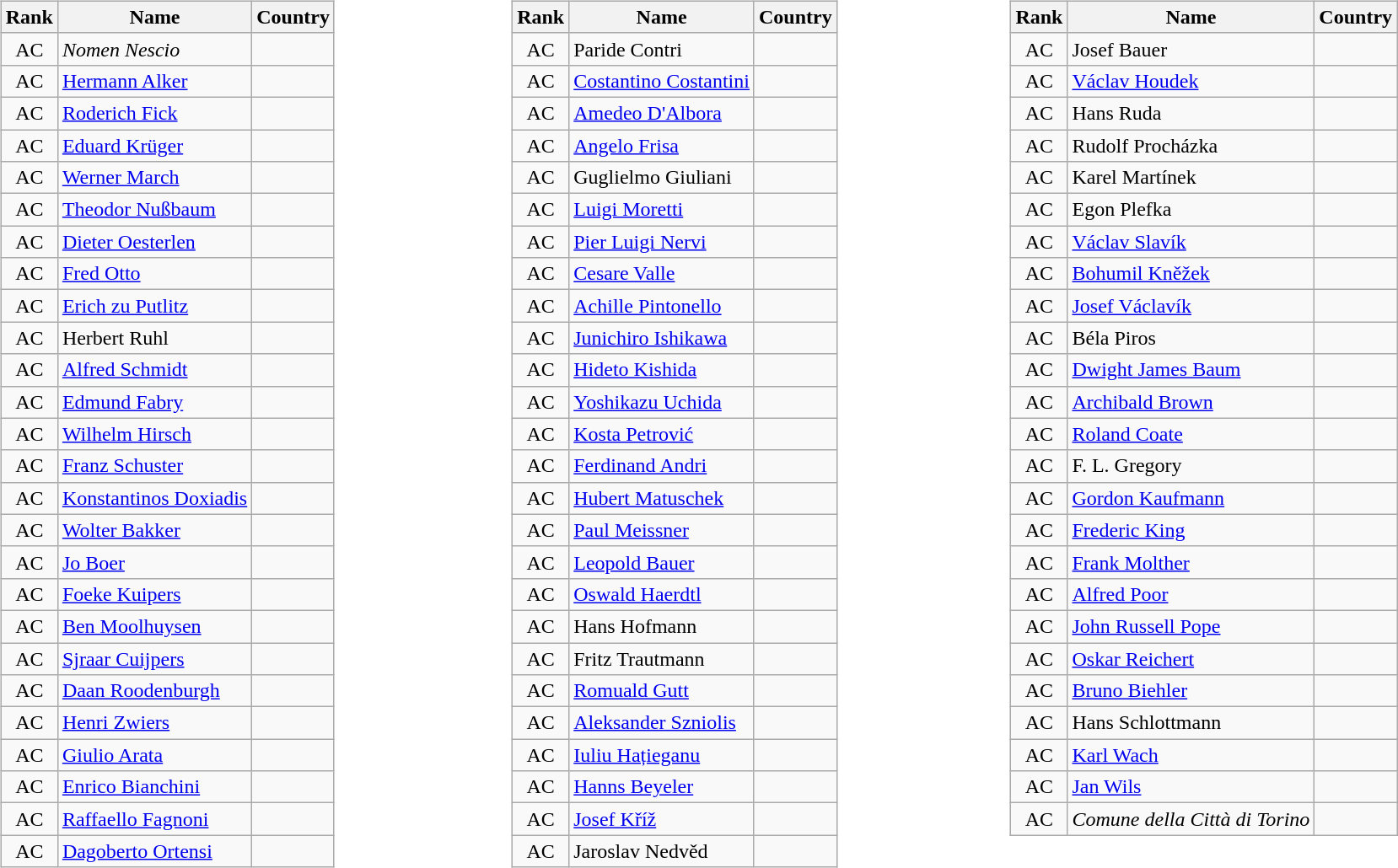<table width="100%">
<tr valign="top">
<td><br><table class="wikitable sortable" style="text-align:center">
<tr>
<th>Rank</th>
<th>Name</th>
<th>Country</th>
</tr>
<tr>
<td>AC</td>
<td align="left"><em>Nomen Nescio</em></td>
<td align="left"></td>
</tr>
<tr>
<td>AC</td>
<td align="left"><a href='#'>Hermann Alker</a></td>
<td align="left"></td>
</tr>
<tr>
<td>AC</td>
<td align="left"><a href='#'>Roderich Fick</a></td>
<td align="left"></td>
</tr>
<tr>
<td>AC</td>
<td align="left"><a href='#'>Eduard Krüger</a></td>
<td align="left"></td>
</tr>
<tr>
<td>AC</td>
<td align="left"><a href='#'>Werner March</a></td>
<td align="left"></td>
</tr>
<tr>
<td>AC</td>
<td align="left"><a href='#'>Theodor Nußbaum</a></td>
<td align="left"></td>
</tr>
<tr>
<td>AC</td>
<td align="left"><a href='#'>Dieter Oesterlen</a></td>
<td align="left"></td>
</tr>
<tr>
<td>AC</td>
<td align="left"><a href='#'>Fred Otto</a></td>
<td align="left"></td>
</tr>
<tr>
<td>AC</td>
<td align="left"><a href='#'>Erich zu Putlitz</a></td>
<td align="left"></td>
</tr>
<tr>
<td>AC</td>
<td align="left">Herbert Ruhl</td>
<td align="left"></td>
</tr>
<tr>
<td>AC</td>
<td align="left"><a href='#'>Alfred Schmidt</a></td>
<td align="left"></td>
</tr>
<tr>
<td>AC</td>
<td align="left"><a href='#'>Edmund Fabry</a></td>
<td align="left"></td>
</tr>
<tr>
<td>AC</td>
<td align="left"><a href='#'>Wilhelm Hirsch</a></td>
<td align="left"></td>
</tr>
<tr>
<td>AC</td>
<td align="left"><a href='#'>Franz Schuster</a></td>
<td align="left"></td>
</tr>
<tr>
<td>AC</td>
<td align="left"><a href='#'>Konstantinos Doxiadis</a></td>
<td align="left"></td>
</tr>
<tr>
<td>AC</td>
<td align="left"><a href='#'>Wolter Bakker</a></td>
<td align="left"></td>
</tr>
<tr>
<td>AC</td>
<td align="left"><a href='#'>Jo Boer</a></td>
<td align="left"></td>
</tr>
<tr>
<td>AC</td>
<td align="left"><a href='#'>Foeke Kuipers</a></td>
<td align="left"></td>
</tr>
<tr>
<td>AC</td>
<td align="left"><a href='#'>Ben Moolhuysen</a></td>
<td align="left"></td>
</tr>
<tr>
<td>AC</td>
<td align="left"><a href='#'>Sjraar Cuijpers</a></td>
<td align="left"></td>
</tr>
<tr>
<td>AC</td>
<td align="left"><a href='#'>Daan Roodenburgh</a></td>
<td align="left"></td>
</tr>
<tr>
<td>AC</td>
<td align="left"><a href='#'>Henri Zwiers</a></td>
<td align="left"></td>
</tr>
<tr>
<td>AC</td>
<td align="left"><a href='#'>Giulio Arata</a></td>
<td align="left"></td>
</tr>
<tr>
<td>AC</td>
<td align="left"><a href='#'>Enrico Bianchini</a></td>
<td align="left"></td>
</tr>
<tr>
<td>AC</td>
<td align="left"><a href='#'>Raffaello Fagnoni</a></td>
<td align="left"></td>
</tr>
<tr>
<td>AC</td>
<td align="left"><a href='#'>Dagoberto Ortensi</a></td>
<td align="left"></td>
</tr>
</table>
</td>
<td><br><table class="wikitable sortable" style="text-align:center">
<tr>
<th>Rank</th>
<th>Name</th>
<th>Country</th>
</tr>
<tr>
<td>AC</td>
<td align="left">Paride Contri</td>
<td align="left"></td>
</tr>
<tr>
<td>AC</td>
<td align="left"><a href='#'>Costantino Costantini</a></td>
<td align="left"></td>
</tr>
<tr>
<td>AC</td>
<td align="left"><a href='#'>Amedeo D'Albora</a></td>
<td align="left"></td>
</tr>
<tr>
<td>AC</td>
<td align="left"><a href='#'>Angelo Frisa</a></td>
<td align="left"></td>
</tr>
<tr>
<td>AC</td>
<td align="left">Guglielmo Giuliani</td>
<td align="left"></td>
</tr>
<tr>
<td>AC</td>
<td align="left"><a href='#'>Luigi Moretti</a></td>
<td align="left"></td>
</tr>
<tr>
<td>AC</td>
<td align="left"><a href='#'>Pier Luigi Nervi</a></td>
<td align="left"></td>
</tr>
<tr>
<td>AC</td>
<td align="left"><a href='#'>Cesare Valle</a></td>
<td align="left"></td>
</tr>
<tr>
<td>AC</td>
<td align="left"><a href='#'>Achille Pintonello</a></td>
<td align="left"></td>
</tr>
<tr>
<td>AC</td>
<td align="left"><a href='#'>Junichiro Ishikawa</a></td>
<td align="left"></td>
</tr>
<tr>
<td>AC</td>
<td align="left"><a href='#'>Hideto Kishida</a></td>
<td align="left"></td>
</tr>
<tr>
<td>AC</td>
<td align="left"><a href='#'>Yoshikazu Uchida</a></td>
<td align="left"></td>
</tr>
<tr>
<td>AC</td>
<td align="left"><a href='#'>Kosta Petrović</a></td>
<td align="left"></td>
</tr>
<tr>
<td>AC</td>
<td align="left"><a href='#'>Ferdinand Andri</a></td>
<td align="left"></td>
</tr>
<tr>
<td>AC</td>
<td align="left"><a href='#'>Hubert Matuschek</a></td>
<td align="left"></td>
</tr>
<tr>
<td>AC</td>
<td align="left"><a href='#'>Paul Meissner</a></td>
<td align="left"></td>
</tr>
<tr>
<td>AC</td>
<td align="left"><a href='#'>Leopold Bauer</a></td>
<td align="left"></td>
</tr>
<tr>
<td>AC</td>
<td align="left"><a href='#'>Oswald Haerdtl</a></td>
<td align="left"></td>
</tr>
<tr>
<td>AC</td>
<td align="left">Hans Hofmann</td>
<td align="left"></td>
</tr>
<tr>
<td>AC</td>
<td align="left">Fritz Trautmann</td>
<td align="left"></td>
</tr>
<tr>
<td>AC</td>
<td align="left"><a href='#'>Romuald Gutt</a></td>
<td align="left"></td>
</tr>
<tr>
<td>AC</td>
<td align="left"><a href='#'>Aleksander Szniolis</a></td>
<td align="left"></td>
</tr>
<tr>
<td>AC</td>
<td align="left"><a href='#'>Iuliu Hațieganu</a></td>
<td align="left"></td>
</tr>
<tr>
<td>AC</td>
<td align="left"><a href='#'>Hanns Beyeler</a></td>
<td align="left"></td>
</tr>
<tr>
<td>AC</td>
<td align="left"><a href='#'>Josef Kříž</a></td>
<td align="left"></td>
</tr>
<tr>
<td>AC</td>
<td align="left">Jaroslav Nedvěd</td>
<td align="left"></td>
</tr>
</table>
</td>
<td><br><table class="wikitable sortable" style="text-align:center">
<tr>
<th>Rank</th>
<th>Name</th>
<th>Country</th>
</tr>
<tr>
<td>AC</td>
<td align="left">Josef Bauer</td>
<td align="left"></td>
</tr>
<tr>
<td>AC</td>
<td align="left"><a href='#'>Václav Houdek</a></td>
<td align="left"></td>
</tr>
<tr>
<td>AC</td>
<td align="left">Hans Ruda</td>
<td align="left"></td>
</tr>
<tr>
<td>AC</td>
<td align="left">Rudolf Procházka</td>
<td align="left"></td>
</tr>
<tr>
<td>AC</td>
<td align="left">Karel Martínek</td>
<td align="left"></td>
</tr>
<tr>
<td>AC</td>
<td align="left">Egon Plefka</td>
<td align="left"></td>
</tr>
<tr>
<td>AC</td>
<td align="left"><a href='#'>Václav Slavík</a></td>
<td align="left"></td>
</tr>
<tr>
<td>AC</td>
<td align="left"><a href='#'>Bohumil Kněžek</a></td>
<td align="left"></td>
</tr>
<tr>
<td>AC</td>
<td align="left"><a href='#'>Josef Václavík</a></td>
<td align="left"></td>
</tr>
<tr>
<td>AC</td>
<td align="left">Béla Piros</td>
<td align="left"></td>
</tr>
<tr>
<td>AC</td>
<td align="left"><a href='#'>Dwight James Baum</a></td>
<td align="left"></td>
</tr>
<tr>
<td>AC</td>
<td align="left"><a href='#'>Archibald Brown</a></td>
<td align="left"></td>
</tr>
<tr>
<td>AC</td>
<td align="left"><a href='#'>Roland Coate</a></td>
<td align="left"></td>
</tr>
<tr>
<td>AC</td>
<td align="left">F. L. Gregory</td>
<td align="left"></td>
</tr>
<tr>
<td>AC</td>
<td align="left"><a href='#'>Gordon Kaufmann</a></td>
<td align="left"></td>
</tr>
<tr>
<td>AC</td>
<td align="left"><a href='#'>Frederic King</a></td>
<td align="left"></td>
</tr>
<tr>
<td>AC</td>
<td align="left"><a href='#'>Frank Molther</a></td>
<td align="left"></td>
</tr>
<tr>
<td>AC</td>
<td align="left"><a href='#'>Alfred Poor</a></td>
<td align="left"></td>
</tr>
<tr>
<td>AC</td>
<td align="left"><a href='#'>John Russell Pope</a></td>
<td align="left"></td>
</tr>
<tr>
<td>AC</td>
<td align="left"><a href='#'>Oskar Reichert</a></td>
<td align="left"></td>
</tr>
<tr>
<td>AC</td>
<td align="left"><a href='#'>Bruno Biehler</a></td>
<td align="left"></td>
</tr>
<tr>
<td>AC</td>
<td align="left">Hans Schlottmann</td>
<td align="left"></td>
</tr>
<tr>
<td>AC</td>
<td align="left"><a href='#'>Karl Wach</a></td>
<td align="left"></td>
</tr>
<tr>
<td>AC</td>
<td align="left"><a href='#'>Jan Wils</a></td>
<td align="left"></td>
</tr>
<tr>
<td>AC</td>
<td align="left"><em>Comune della Città di Torino</em></td>
<td align="left"></td>
</tr>
</table>
</td>
</tr>
</table>
